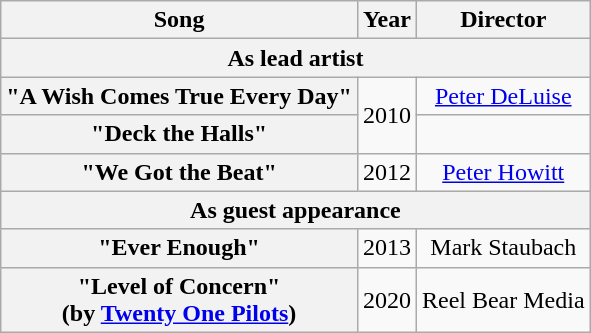<table class="wikitable sortable plainrowheaders" style="text-align:center;">
<tr>
<th scope="col">Song</th>
<th scope="col">Year</th>
<th scope="col">Director</th>
</tr>
<tr>
<th colspan=3>As lead artist</th>
</tr>
<tr>
<th scope="row">"A Wish Comes True Every Day"</th>
<td rowspan=2>2010</td>
<td><a href='#'>Peter DeLuise</a></td>
</tr>
<tr>
<th scope="row">"Deck the Halls"</th>
<td></td>
</tr>
<tr>
<th scope="row">"We Got the Beat"</th>
<td>2012</td>
<td><a href='#'>Peter Howitt</a></td>
</tr>
<tr>
<th colspan=3>As guest appearance</th>
</tr>
<tr>
<th scope="row">"Ever Enough"<br></th>
<td>2013</td>
<td>Mark Staubach</td>
</tr>
<tr>
<th scope="row">"Level of Concern"<br>(by <a href='#'>Twenty One Pilots</a>)</th>
<td>2020</td>
<td>Reel Bear Media</td>
</tr>
</table>
